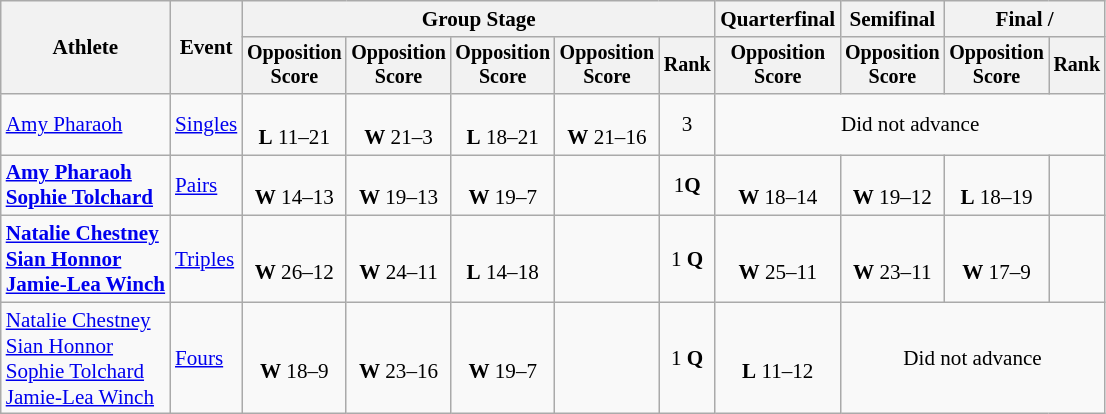<table class="wikitable" style="font-size:88%; text-align:center">
<tr>
<th rowspan=2>Athlete</th>
<th rowspan=2>Event</th>
<th colspan=5>Group Stage</th>
<th>Quarterfinal</th>
<th>Semifinal</th>
<th colspan=2>Final / </th>
</tr>
<tr style="font-size:95%">
<th>Opposition<br>Score</th>
<th>Opposition<br>Score</th>
<th>Opposition<br>Score</th>
<th>Opposition<br>Score</th>
<th>Rank</th>
<th>Opposition<br>Score</th>
<th>Opposition<br>Score</th>
<th>Opposition<br>Score</th>
<th>Rank</th>
</tr>
<tr>
<td align=left><a href='#'>Amy Pharaoh</a></td>
<td align=left><a href='#'>Singles</a></td>
<td><br><strong>L</strong> 11–21</td>
<td><br><strong>W</strong> 21–3</td>
<td><br><strong>L</strong> 18–21</td>
<td><br><strong>W</strong> 21–16</td>
<td>3</td>
<td colspan=4>Did not advance</td>
</tr>
<tr>
<td align=left><strong><a href='#'>Amy Pharaoh</a></strong><br><strong><a href='#'>Sophie Tolchard</a></strong></td>
<td align=left><a href='#'>Pairs</a></td>
<td><br><strong>W</strong> 14–13</td>
<td><br><strong>W</strong> 19–13</td>
<td><br><strong>W</strong> 19–7</td>
<td></td>
<td>1<strong>Q</strong></td>
<td><br><strong>W</strong> 18–14</td>
<td><br><strong>W</strong> 19–12</td>
<td><br><strong>L</strong> 18–19</td>
<td></td>
</tr>
<tr>
<td align=left><strong><a href='#'>Natalie Chestney</a></strong><br><strong><a href='#'>Sian Honnor</a></strong><br><strong><a href='#'>Jamie-Lea Winch</a></strong></td>
<td align=left><a href='#'>Triples</a></td>
<td><br><strong>W</strong> 26–12</td>
<td><br><strong>W</strong> 24–11</td>
<td><br><strong>L</strong> 14–18</td>
<td></td>
<td>1 <strong>Q</strong></td>
<td><br><strong>W</strong> 25–11</td>
<td><br><strong>W</strong> 23–11</td>
<td><br><strong>W</strong> 17–9</td>
<td></td>
</tr>
<tr>
<td align=left><a href='#'>Natalie Chestney</a><br><a href='#'>Sian Honnor</a><br><a href='#'>Sophie Tolchard</a><br><a href='#'>Jamie-Lea Winch</a></td>
<td align=left><a href='#'>Fours</a></td>
<td><br><strong>W</strong> 18–9</td>
<td><br><strong>W</strong> 23–16</td>
<td><br><strong>W</strong> 19–7</td>
<td></td>
<td>1 <strong>Q</strong></td>
<td><br><strong>L</strong> 11–12</td>
<td colspan=3>Did not advance</td>
</tr>
</table>
